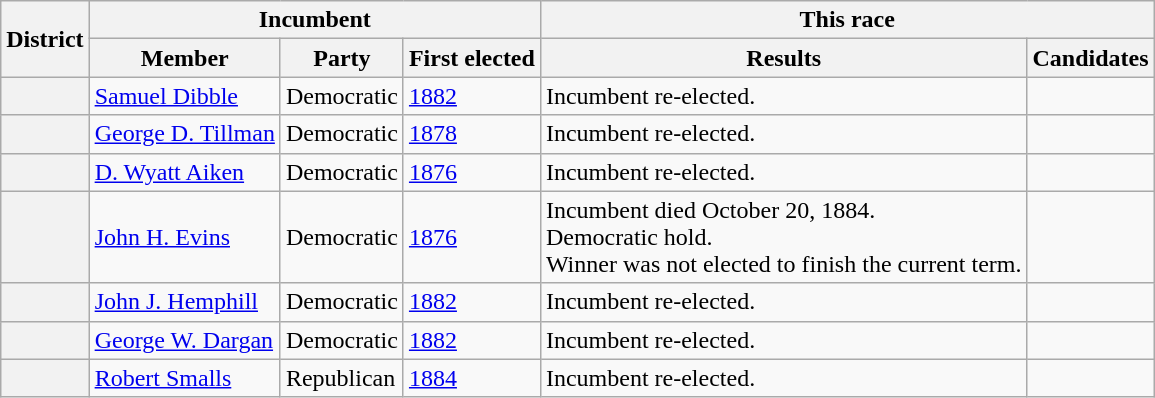<table class=wikitable>
<tr>
<th rowspan=2>District</th>
<th colspan=3>Incumbent</th>
<th colspan=2>This race</th>
</tr>
<tr>
<th>Member</th>
<th>Party</th>
<th>First elected</th>
<th>Results</th>
<th>Candidates</th>
</tr>
<tr>
<th></th>
<td><a href='#'>Samuel Dibble</a></td>
<td>Democratic</td>
<td><a href='#'>1882</a></td>
<td>Incumbent re-elected.</td>
<td nowrap></td>
</tr>
<tr>
<th></th>
<td><a href='#'>George D. Tillman</a></td>
<td>Democratic</td>
<td><a href='#'>1878</a></td>
<td>Incumbent re-elected.</td>
<td nowrap></td>
</tr>
<tr>
<th></th>
<td><a href='#'>D. Wyatt Aiken</a></td>
<td>Democratic</td>
<td><a href='#'>1876</a></td>
<td>Incumbent re-elected.</td>
<td nowrap></td>
</tr>
<tr>
<th></th>
<td><a href='#'>John H. Evins</a></td>
<td>Democratic</td>
<td><a href='#'>1876</a></td>
<td>Incumbent died October 20, 1884.<br>Democratic hold.<br>Winner was not elected to finish the current term.</td>
<td nowrap></td>
</tr>
<tr>
<th></th>
<td><a href='#'>John J. Hemphill</a></td>
<td>Democratic</td>
<td><a href='#'>1882</a></td>
<td>Incumbent re-elected.</td>
<td nowrap></td>
</tr>
<tr>
<th></th>
<td><a href='#'>George W. Dargan</a></td>
<td>Democratic</td>
<td><a href='#'>1882</a></td>
<td>Incumbent re-elected.</td>
<td nowrap></td>
</tr>
<tr>
<th></th>
<td><a href='#'>Robert Smalls</a></td>
<td>Republican</td>
<td><a href='#'>1884 </a></td>
<td>Incumbent re-elected.</td>
<td nowrap></td>
</tr>
</table>
